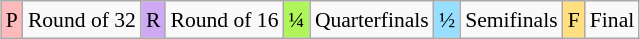<table class="wikitable" style="margin:0.5em auto; font-size:90%; line-height:1.25em; text-align:center;">
<tr>
<td bgcolor="#FFBBBB" align=center>P</td>
<td>Round of 32</td>
<td bgcolor="#D0A9F5" align=center>R</td>
<td>Round of 16</td>
<td bgcolor="#AFF55B" align=center>¼</td>
<td>Quarterfinals</td>
<td bgcolor="#97DEFF" align=center>½</td>
<td>Semifinals</td>
<td bgcolor="#FFDF80" align=center>F</td>
<td>Final</td>
</tr>
</table>
